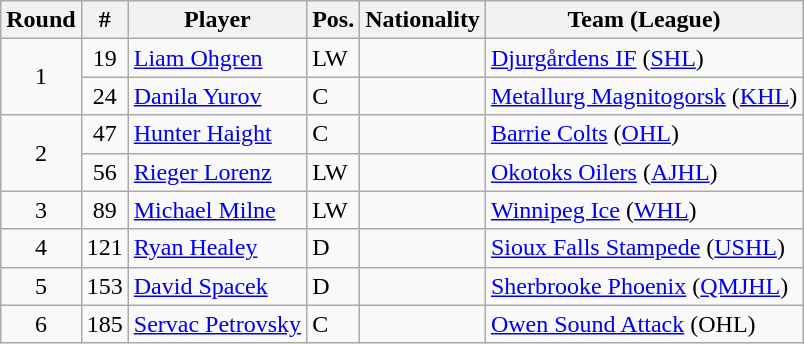<table class="wikitable">
<tr>
<th>Round</th>
<th>#</th>
<th>Player</th>
<th>Pos.</th>
<th>Nationality</th>
<th>Team (League)</th>
</tr>
<tr>
<td rowspan=2 & style="text-align:center;">1</td>
<td style="text-align:center;">19</td>
<td><a href='#'>Liam Ohgren</a></td>
<td>LW</td>
<td></td>
<td><a href='#'>Djurgårdens IF</a> (<a href='#'>SHL</a>)</td>
</tr>
<tr>
<td style="text-align:center;">24</td>
<td><a href='#'>Danila Yurov</a></td>
<td>C</td>
<td></td>
<td><a href='#'>Metallurg Magnitogorsk</a> (<a href='#'>KHL</a>)</td>
</tr>
<tr>
<td rowspan=2 & style="text-align:center;">2</td>
<td style="text-align:center;">47</td>
<td><a href='#'>Hunter Haight</a></td>
<td>C</td>
<td></td>
<td><a href='#'>Barrie Colts</a> (<a href='#'>OHL</a>)</td>
</tr>
<tr>
<td style="text-align:center;">56</td>
<td><a href='#'>Rieger Lorenz</a></td>
<td>LW</td>
<td></td>
<td><a href='#'>Okotoks Oilers</a> (<a href='#'>AJHL</a>)</td>
</tr>
<tr>
<td style="text-align:center;">3</td>
<td style="text-align:center;">89</td>
<td><a href='#'>Michael Milne</a></td>
<td>LW</td>
<td></td>
<td><a href='#'>Winnipeg Ice</a> (<a href='#'>WHL</a>)</td>
</tr>
<tr>
<td style="text-align:center;">4</td>
<td style="text-align:center;">121</td>
<td><a href='#'>Ryan Healey</a></td>
<td>D</td>
<td></td>
<td><a href='#'>Sioux Falls Stampede</a> (<a href='#'>USHL</a>)</td>
</tr>
<tr>
<td style="text-align:center;">5</td>
<td style="text-align:center;">153</td>
<td><a href='#'>David Spacek</a></td>
<td>D</td>
<td></td>
<td><a href='#'>Sherbrooke Phoenix</a> (<a href='#'>QMJHL</a>)</td>
</tr>
<tr>
<td style="text-align:center;">6</td>
<td style="text-align:center;">185</td>
<td><a href='#'>Servac Petrovsky</a></td>
<td>C</td>
<td></td>
<td><a href='#'>Owen Sound Attack</a> (OHL)</td>
</tr>
</table>
